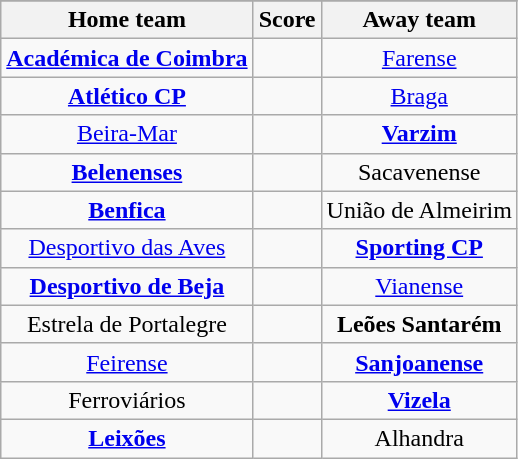<table class="wikitable" style="text-align: center">
<tr>
</tr>
<tr>
<th>Home team</th>
<th>Score</th>
<th>Away team</th>
</tr>
<tr>
<td><strong><a href='#'>Académica de Coimbra</a></strong> </td>
<td></td>
<td><a href='#'>Farense</a> </td>
</tr>
<tr>
<td><strong><a href='#'>Atlético CP</a></strong> </td>
<td></td>
<td><a href='#'>Braga</a> </td>
</tr>
<tr>
<td><a href='#'>Beira-Mar</a> </td>
<td></td>
<td><strong><a href='#'>Varzim</a></strong> </td>
</tr>
<tr>
<td><strong><a href='#'>Belenenses</a></strong> </td>
<td></td>
<td>Sacavenense </td>
</tr>
<tr>
<td><strong><a href='#'>Benfica</a></strong> </td>
<td></td>
<td>União de Almeirim </td>
</tr>
<tr>
<td><a href='#'>Desportivo das Aves</a> </td>
<td></td>
<td><strong><a href='#'>Sporting CP</a></strong> </td>
</tr>
<tr>
<td><strong><a href='#'>Desportivo de Beja</a></strong> </td>
<td></td>
<td><a href='#'>Vianense</a> </td>
</tr>
<tr>
<td>Estrela de Portalegre </td>
<td></td>
<td><strong>Leões Santarém</strong> </td>
</tr>
<tr>
<td><a href='#'>Feirense</a> </td>
<td></td>
<td><strong><a href='#'>Sanjoanense</a></strong> </td>
</tr>
<tr>
<td>Ferroviários </td>
<td></td>
<td><strong><a href='#'>Vizela</a></strong> </td>
</tr>
<tr>
<td><strong><a href='#'>Leixões</a></strong> </td>
<td></td>
<td>Alhandra </td>
</tr>
</table>
